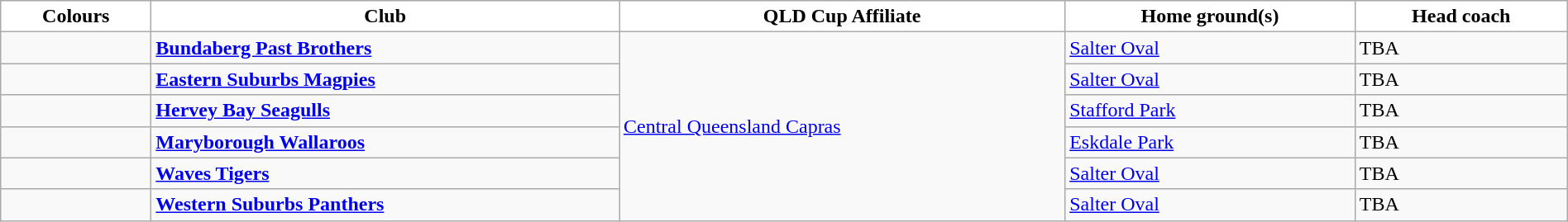<table class="wikitable" style="width:100%; text-align:left">
<tr>
<th style="background:white">Colours</th>
<th style="background:white">Club</th>
<th style="background:white">QLD Cup Affiliate</th>
<th style="background:white">Home ground(s)</th>
<th style="background:white">Head coach</th>
</tr>
<tr>
<td></td>
<td><strong><a href='#'>Bundaberg Past Brothers</a></strong></td>
<td rowspan="6"> <a href='#'>Central Queensland Capras</a></td>
<td><a href='#'>Salter Oval</a></td>
<td>TBA</td>
</tr>
<tr>
<td></td>
<td><strong><a href='#'>Eastern Suburbs Magpies</a></strong></td>
<td><a href='#'>Salter Oval</a></td>
<td>TBA</td>
</tr>
<tr>
<td></td>
<td><strong><a href='#'>Hervey Bay Seagulls</a></strong></td>
<td><a href='#'>Stafford Park</a></td>
<td>TBA</td>
</tr>
<tr>
<td></td>
<td><strong><a href='#'>Maryborough Wallaroos</a></strong></td>
<td><a href='#'>Eskdale Park</a></td>
<td>TBA</td>
</tr>
<tr>
<td></td>
<td><strong><a href='#'>Waves Tigers</a></strong></td>
<td><a href='#'>Salter Oval</a></td>
<td>TBA</td>
</tr>
<tr>
<td></td>
<td><strong><a href='#'>Western Suburbs Panthers</a></strong></td>
<td><a href='#'>Salter Oval</a></td>
<td>TBA</td>
</tr>
</table>
